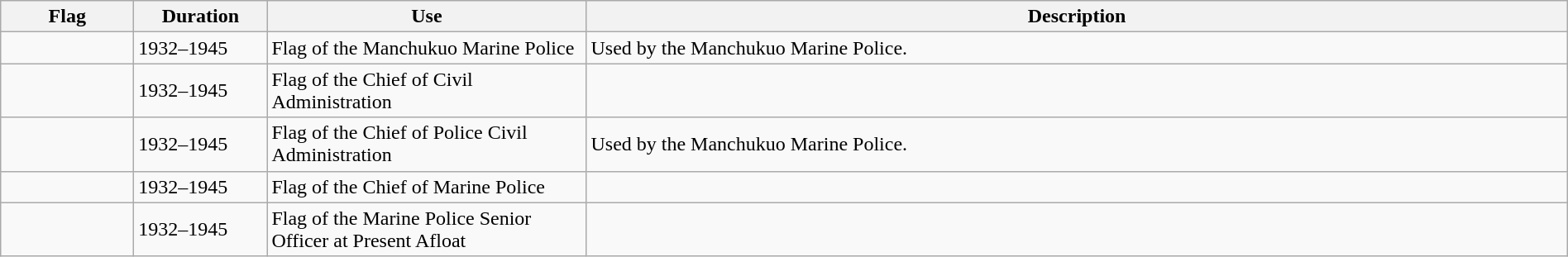<table class="wikitable" width="100%">
<tr>
<th style="width:100px;">Flag</th>
<th style="width:100px;">Duration</th>
<th style="width:250px;">Use</th>
<th style="min-width:250px">Description</th>
</tr>
<tr>
<td></td>
<td>1932–1945</td>
<td>Flag of the Manchukuo Marine Police</td>
<td>Used by the Manchukuo Marine Police.</td>
</tr>
<tr>
<td></td>
<td>1932–1945</td>
<td>Flag of the Chief of Civil Administration</td>
<td></td>
</tr>
<tr>
<td></td>
<td>1932–1945</td>
<td>Flag of the Chief of Police Civil Administration</td>
<td>Used by the Manchukuo Marine Police.</td>
</tr>
<tr>
<td></td>
<td>1932–1945</td>
<td>Flag of the Chief of Marine Police</td>
<td></td>
</tr>
<tr>
<td></td>
<td>1932–1945</td>
<td>Flag of the Marine Police Senior Officer at Present Afloat</td>
<td></td>
</tr>
</table>
